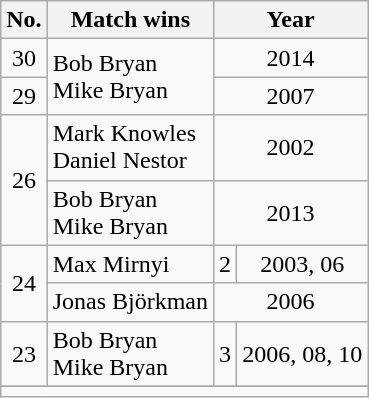<table class="wikitable nowrap" style="text-align:center; display:inline-table">
<tr>
<th scope="col" style="width:20">No.</th>
<th scope="col">Match wins</th>
<th scope="col" colspan="2">Year</th>
</tr>
<tr>
<td>30</td>
<td rowspan="2" style="text-align: left;"> Bob Bryan<br> Mike Bryan</td>
<td colspan="2">2014</td>
</tr>
<tr>
<td>29</td>
<td colspan="2">2007</td>
</tr>
<tr>
<td rowspan="2">26</td>
<td style="text-align: left;"> Mark Knowles<br> Daniel Nestor</td>
<td colspan="2">2002</td>
</tr>
<tr>
<td style="text-align: left;"> Bob Bryan<br> Mike Bryan</td>
<td colspan="2">2013</td>
</tr>
<tr>
<td rowspan="2">24</td>
<td style="text-align: left;"> Max Mirnyi</td>
<td>2</td>
<td>2003, 06</td>
</tr>
<tr>
<td style="text-align: left;"> Jonas Björkman</td>
<td colspan="2">2006</td>
</tr>
<tr>
<td>23</td>
<td style="text-align: left;"> Bob Bryan<br> Mike Bryan</td>
<td>3</td>
<td>2006, 08, 10</td>
</tr>
<tr>
</tr>
<tr>
<td colspan="4"></td>
</tr>
</table>
